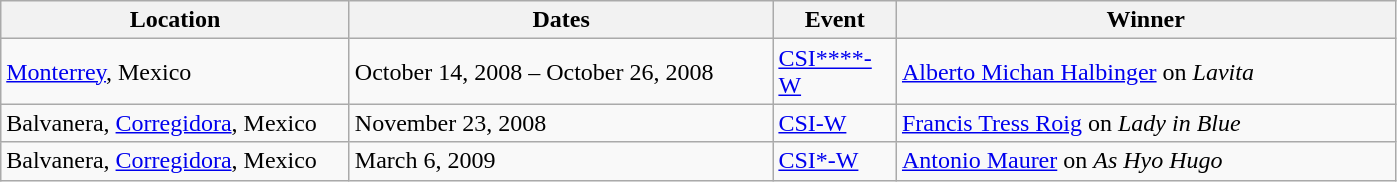<table class="wikitable">
<tr>
<th width=225>Location</th>
<th width=275>Dates</th>
<th width=75>Event</th>
<th width=325>Winner</th>
</tr>
<tr>
<td> <a href='#'>Monterrey</a>, Mexico</td>
<td>October 14, 2008 – October 26, 2008</td>
<td><a href='#'>CSI****-W</a></td>
<td> <a href='#'>Alberto Michan Halbinger</a> on <em>Lavita</em></td>
</tr>
<tr>
<td> Balvanera, <a href='#'>Corregidora</a>, Mexico</td>
<td>November 23, 2008</td>
<td><a href='#'>CSI-W</a></td>
<td> <a href='#'>Francis Tress Roig</a> on <em>Lady in Blue </em></td>
</tr>
<tr>
<td> Balvanera, <a href='#'>Corregidora</a>, Mexico</td>
<td>March 6, 2009</td>
<td><a href='#'>CSI*-W</a></td>
<td> <a href='#'>Antonio Maurer</a> on <em>As Hyo Hugo</em></td>
</tr>
</table>
